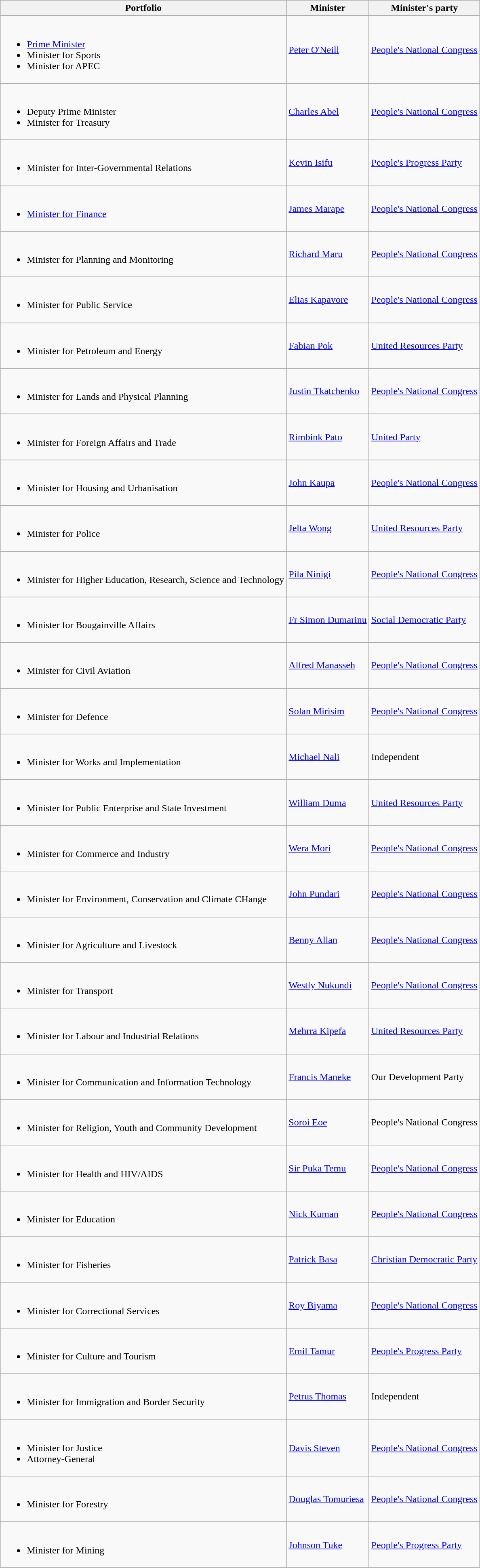<table class="wikitable sortable">
<tr>
<th>Portfolio</th>
<th>Minister</th>
<th>Minister's party</th>
</tr>
<tr>
<td><br><ul><li><a href='#'>Prime Minister</a></li><li>Minister for Sports</li><li>Minister for APEC</li></ul></td>
<td><a href='#'>Peter O'Neill</a></td>
<td><a href='#'>People's National Congress</a></td>
</tr>
<tr>
<td><br><ul><li>Deputy Prime Minister</li><li>Minister for Treasury</li></ul></td>
<td><a href='#'>Charles Abel</a></td>
<td><a href='#'>People's National Congress</a></td>
</tr>
<tr>
<td><br><ul><li>Minister for Inter-Governmental Relations</li></ul></td>
<td><a href='#'>Kevin Isifu</a></td>
<td><a href='#'>People's Progress Party</a></td>
</tr>
<tr>
<td><br><ul><li><a href='#'>Minister for Finance</a></li></ul></td>
<td><a href='#'>James Marape</a></td>
<td><a href='#'>People's National Congress</a></td>
</tr>
<tr>
<td><br><ul><li>Minister for Planning and Monitoring</li></ul></td>
<td><a href='#'>Richard Maru</a></td>
<td><a href='#'>People's National Congress</a></td>
</tr>
<tr>
<td><br><ul><li>Minister for Public Service</li></ul></td>
<td><a href='#'>Elias Kapavore</a></td>
<td><a href='#'>People's National Congress</a></td>
</tr>
<tr>
<td><br><ul><li>Minister for Petroleum and Energy</li></ul></td>
<td><a href='#'>Fabian Pok</a></td>
<td><a href='#'>United Resources Party</a></td>
</tr>
<tr>
<td><br><ul><li>Minister for Lands and Physical Planning</li></ul></td>
<td><a href='#'>Justin Tkatchenko</a></td>
<td><a href='#'>People's National Congress</a></td>
</tr>
<tr>
<td><br><ul><li>Minister for Foreign Affairs and Trade</li></ul></td>
<td><a href='#'>Rimbink Pato</a></td>
<td><a href='#'>United Party</a></td>
</tr>
<tr>
<td><br><ul><li>Minister for Housing and Urbanisation</li></ul></td>
<td><a href='#'>John Kaupa</a></td>
<td><a href='#'>People's National Congress</a></td>
</tr>
<tr>
<td><br><ul><li>Minister for Police</li></ul></td>
<td><a href='#'>Jelta Wong</a></td>
<td><a href='#'>United Resources Party</a></td>
</tr>
<tr>
<td><br><ul><li>Minister for Higher Education, Research, Science and Technology</li></ul></td>
<td><a href='#'>Pila Ninigi</a></td>
<td><a href='#'>People's National Congress</a></td>
</tr>
<tr>
<td><br><ul><li>Minister for Bougainville Affairs</li></ul></td>
<td><a href='#'>Fr Simon Dumarinu</a></td>
<td><a href='#'>Social Democratic Party</a></td>
</tr>
<tr>
<td><br><ul><li>Minister for Civil Aviation</li></ul></td>
<td><a href='#'>Alfred Manasseh</a></td>
<td><a href='#'>People's National Congress</a></td>
</tr>
<tr>
<td><br><ul><li>Minister for Defence</li></ul></td>
<td><a href='#'>Solan Mirisim</a></td>
<td><a href='#'>People's National Congress</a></td>
</tr>
<tr>
<td><br><ul><li>Minister for Works and Implementation</li></ul></td>
<td><a href='#'>Michael Nali</a></td>
<td>Independent</td>
</tr>
<tr>
<td><br><ul><li>Minister for Public Enterprise and State Investment</li></ul></td>
<td><a href='#'>William Duma</a></td>
<td><a href='#'>United Resources Party</a></td>
</tr>
<tr>
<td><br><ul><li>Minister for Commerce and Industry</li></ul></td>
<td><a href='#'>Wera Mori</a></td>
<td><a href='#'>People's National Congress</a></td>
</tr>
<tr>
<td><br><ul><li>Minister for Environment, Conservation and Climate CHange</li></ul></td>
<td><a href='#'>John Pundari</a></td>
<td><a href='#'>People's National Congress</a></td>
</tr>
<tr>
<td><br><ul><li>Minister for Agriculture and Livestock</li></ul></td>
<td><a href='#'>Benny Allan</a></td>
<td><a href='#'>People's National Congress</a></td>
</tr>
<tr>
<td><br><ul><li>Minister for Transport</li></ul></td>
<td><a href='#'>Westly Nukundi</a></td>
<td><a href='#'>People's National Congress</a></td>
</tr>
<tr>
<td><br><ul><li>Minister for Labour and Industrial Relations</li></ul></td>
<td><a href='#'>Mehrra Kipefa</a></td>
<td><a href='#'>United Resources Party</a></td>
</tr>
<tr>
<td><br><ul><li>Minister for Communication and Information Technology</li></ul></td>
<td><a href='#'>Francis Maneke</a></td>
<td>Our Development Party</td>
</tr>
<tr>
<td><br><ul><li>Minister for Religion, Youth and Community Development</li></ul></td>
<td><a href='#'>Soroi Eoe</a></td>
<td>People's National Congress</td>
</tr>
<tr>
<td><br><ul><li>Minister for Health and HIV/AIDS</li></ul></td>
<td><a href='#'>Sir Puka Temu</a></td>
<td><a href='#'>People's National Congress</a></td>
</tr>
<tr>
<td><br><ul><li>Minister for Education</li></ul></td>
<td><a href='#'>Nick Kuman</a></td>
<td><a href='#'>People's National Congress</a></td>
</tr>
<tr>
<td><br><ul><li>Minister for Fisheries</li></ul></td>
<td><a href='#'>Patrick Basa</a></td>
<td><a href='#'>Christian Democratic Party</a></td>
</tr>
<tr>
<td><br><ul><li>Minister for Correctional Services</li></ul></td>
<td><a href='#'>Roy Biyama</a></td>
<td><a href='#'>People's National Congress</a></td>
</tr>
<tr>
<td><br><ul><li>Minister for Culture and Tourism</li></ul></td>
<td><a href='#'>Emil Tamur</a></td>
<td><a href='#'>People's Progress Party</a></td>
</tr>
<tr>
<td><br><ul><li>Minister for Immigration and Border Security</li></ul></td>
<td><a href='#'>Petrus Thomas</a></td>
<td>Independent</td>
</tr>
<tr>
<td><br><ul><li>Minister for Justice</li><li>Attorney-General</li></ul></td>
<td><a href='#'>Davis Steven</a></td>
<td><a href='#'>People's National Congress</a></td>
</tr>
<tr>
<td><br><ul><li>Minister for Forestry</li></ul></td>
<td><a href='#'>Douglas Tomuriesa</a></td>
<td><a href='#'>People's National Congress</a></td>
</tr>
<tr>
<td><br><ul><li>Minister for Mining</li></ul></td>
<td><a href='#'>Johnson Tuke</a></td>
<td><a href='#'>People's Progress Party</a></td>
</tr>
<tr>
</tr>
</table>
